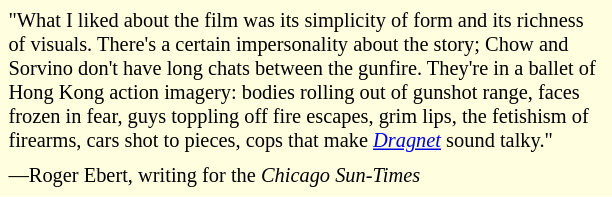<table class="toccolours" style="float: left; margin-left: 1em; margin-right: 2em; font-size: 85%; background:#FFFFE0; color:black; width:30em; max-width: 40%;" cellspacing="5">
<tr>
<td style="text-align: left;">"What I liked about the film was its simplicity of form and its richness of visuals. There's a certain impersonality about the story; Chow and Sorvino don't have long chats between the gunfire. They're in a ballet of Hong Kong action imagery: bodies rolling out of gunshot range, faces frozen in fear, guys toppling off fire escapes, grim lips, the fetishism of firearms, cars shot to pieces, cops that make <em><a href='#'>Dragnet</a></em> sound talky."</td>
</tr>
<tr>
<td style="text-align: left;">—Roger Ebert, writing for the <em>Chicago Sun-Times</em></td>
</tr>
</table>
